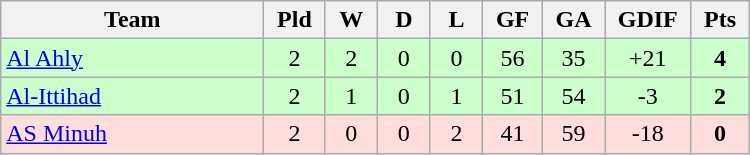<table class=wikitable style="text-align:center" width=500>
<tr>
<th width=25%>Team</th>
<th width=5%>Pld</th>
<th width=5%>W</th>
<th width=5%>D</th>
<th width=5%>L</th>
<th width=5%>GF</th>
<th width=5%>GA</th>
<th width=5%>GDIF</th>
<th width=5%>Pts</th>
</tr>
<tr bgcolor=#ccffcc>
<td align="left"> <a href='#'>Al Ahly</a></td>
<td>2</td>
<td>2</td>
<td>0</td>
<td>0</td>
<td>56</td>
<td>35</td>
<td>+21</td>
<td><strong>4</strong></td>
</tr>
<tr bgcolor=#ccffcc>
<td align="left"> <a href='#'>Al-Ittihad</a></td>
<td>2</td>
<td>1</td>
<td>0</td>
<td>1</td>
<td>51</td>
<td>54</td>
<td>-3</td>
<td><strong>2</strong></td>
</tr>
<tr bgcolor=#ffdddd>
<td align="left"> <a href='#'>AS Minuh</a></td>
<td>2</td>
<td>0</td>
<td>0</td>
<td>2</td>
<td>41</td>
<td>59</td>
<td>-18</td>
<td><strong>0</strong></td>
</tr>
</table>
